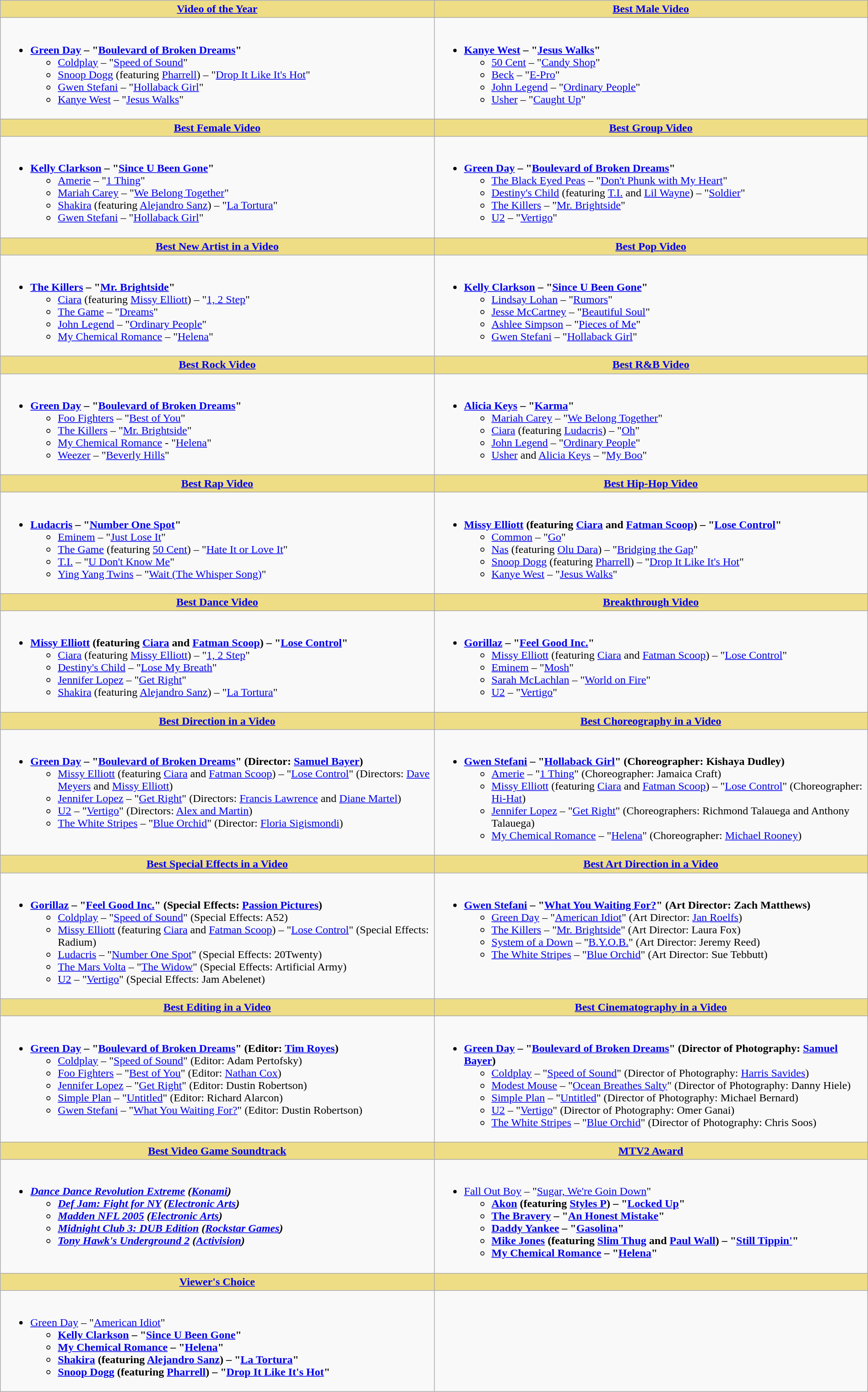<table class=wikitable style="width:100%">
<tr>
<th scope="col" style="background:#EEDD85; width=;"><a href='#'>Video of the Year</a></th>
<th scope="col" style="background:#EEDD85; width=;"><a href='#'>Best Male Video</a></th>
</tr>
<tr>
<td valign="top"><br><ul><li><strong><a href='#'>Green Day</a> – "<a href='#'>Boulevard of Broken Dreams</a>"</strong><ul><li><a href='#'>Coldplay</a> – "<a href='#'>Speed of Sound</a>"</li><li><a href='#'>Snoop Dogg</a> (featuring <a href='#'>Pharrell</a>) – "<a href='#'>Drop It Like It's Hot</a>"</li><li><a href='#'>Gwen Stefani</a> – "<a href='#'>Hollaback Girl</a>"</li><li><a href='#'>Kanye West</a> – "<a href='#'>Jesus Walks</a>"</li></ul></li></ul></td>
<td valign="top"><br><ul><li><strong><a href='#'>Kanye West</a> – "<a href='#'>Jesus Walks</a>"</strong><ul><li><a href='#'>50 Cent</a> – "<a href='#'>Candy Shop</a>"</li><li><a href='#'>Beck</a> – "<a href='#'>E-Pro</a>"</li><li><a href='#'>John Legend</a> – "<a href='#'>Ordinary People</a>"</li><li><a href='#'>Usher</a> – "<a href='#'>Caught Up</a>"</li></ul></li></ul></td>
</tr>
<tr>
<th scope="col" style="background:#EEDD85; width=;"><a href='#'>Best Female Video</a></th>
<th scope="col" style="background:#EEDD85; width=;"><a href='#'>Best Group Video</a></th>
</tr>
<tr>
<td valign="top"><br><ul><li><strong><a href='#'>Kelly Clarkson</a> – "<a href='#'>Since U Been Gone</a>"</strong><ul><li><a href='#'>Amerie</a> – "<a href='#'>1 Thing</a>"</li><li><a href='#'>Mariah Carey</a> – "<a href='#'>We Belong Together</a>"</li><li><a href='#'>Shakira</a> (featuring <a href='#'>Alejandro Sanz</a>) – "<a href='#'>La Tortura</a>"</li><li><a href='#'>Gwen Stefani</a> – "<a href='#'>Hollaback Girl</a>"</li></ul></li></ul></td>
<td valign="top"><br><ul><li><strong><a href='#'>Green Day</a> – "<a href='#'>Boulevard of Broken Dreams</a>"</strong><ul><li><a href='#'>The Black Eyed Peas</a> – "<a href='#'>Don't Phunk with My Heart</a>"</li><li><a href='#'>Destiny's Child</a> (featuring <a href='#'>T.I.</a> and <a href='#'>Lil Wayne</a>) – "<a href='#'>Soldier</a>"</li><li><a href='#'>The Killers</a> – "<a href='#'>Mr. Brightside</a>"</li><li><a href='#'>U2</a> – "<a href='#'>Vertigo</a>"</li></ul></li></ul></td>
</tr>
<tr>
<th scope="col" style="background:#EEDD85; width=;"><a href='#'>Best New Artist in a Video</a></th>
<th scope="col" style="background:#EEDD85; width=;"><a href='#'>Best Pop Video</a></th>
</tr>
<tr>
<td valign="top"><br><ul><li><strong><a href='#'>The Killers</a> – "<a href='#'>Mr. Brightside</a>"</strong><ul><li><a href='#'>Ciara</a> (featuring <a href='#'>Missy Elliott</a>) – "<a href='#'>1, 2 Step</a>"</li><li><a href='#'>The Game</a> – "<a href='#'>Dreams</a>"</li><li><a href='#'>John Legend</a> – "<a href='#'>Ordinary People</a>"</li><li><a href='#'>My Chemical Romance</a> – "<a href='#'>Helena</a>"</li></ul></li></ul></td>
<td valign="top"><br><ul><li><strong><a href='#'>Kelly Clarkson</a> – "<a href='#'>Since U Been Gone</a>"</strong><ul><li><a href='#'>Lindsay Lohan</a> – "<a href='#'>Rumors</a>"</li><li><a href='#'>Jesse McCartney</a> – "<a href='#'>Beautiful Soul</a>"</li><li><a href='#'>Ashlee Simpson</a> – "<a href='#'>Pieces of Me</a>"</li><li><a href='#'>Gwen Stefani</a> – "<a href='#'>Hollaback Girl</a>"</li></ul></li></ul></td>
</tr>
<tr>
<th scope="col" style="background:#EEDD85; width=;"><a href='#'>Best Rock Video</a></th>
<th scope="col" style="background:#EEDD85; width=;"><a href='#'>Best R&B Video</a></th>
</tr>
<tr>
<td valign="top"><br><ul><li><strong><a href='#'>Green Day</a> – "<a href='#'>Boulevard of Broken Dreams</a>"</strong><ul><li><a href='#'>Foo Fighters</a> – "<a href='#'>Best of You</a>"</li><li><a href='#'>The Killers</a> – "<a href='#'>Mr. Brightside</a>"</li><li><a href='#'>My Chemical Romance</a> - "<a href='#'>Helena</a>"</li><li><a href='#'>Weezer</a> – "<a href='#'>Beverly Hills</a>"</li></ul></li></ul></td>
<td valign="top"><br><ul><li><strong><a href='#'>Alicia Keys</a> – "<a href='#'>Karma</a>"</strong><ul><li><a href='#'>Mariah Carey</a> – "<a href='#'>We Belong Together</a>"</li><li><a href='#'>Ciara</a> (featuring <a href='#'>Ludacris</a>) – "<a href='#'>Oh</a>"</li><li><a href='#'>John Legend</a> – "<a href='#'>Ordinary People</a>"</li><li><a href='#'>Usher</a> and <a href='#'>Alicia Keys</a> – "<a href='#'>My Boo</a>"</li></ul></li></ul></td>
</tr>
<tr>
<th scope="col" style="background:#EEDD85; width=;"><a href='#'>Best Rap Video</a></th>
<th scope="col" style="background:#EEDD85; width=;"><a href='#'>Best Hip-Hop Video</a></th>
</tr>
<tr>
<td valign="top"><br><ul><li><strong><a href='#'>Ludacris</a> – "<a href='#'>Number One Spot</a>"</strong><ul><li><a href='#'>Eminem</a> – "<a href='#'>Just Lose It</a>"</li><li><a href='#'>The Game</a> (featuring <a href='#'>50 Cent</a>) – "<a href='#'>Hate It or Love It</a>"</li><li><a href='#'>T.I.</a> – "<a href='#'>U Don't Know Me</a>"</li><li><a href='#'>Ying Yang Twins</a> – "<a href='#'>Wait (The Whisper Song)</a>"</li></ul></li></ul></td>
<td valign="top"><br><ul><li><strong><a href='#'>Missy Elliott</a> (featuring <a href='#'>Ciara</a> and <a href='#'>Fatman Scoop</a>) – "<a href='#'>Lose Control</a>"</strong><ul><li><a href='#'>Common</a> – "<a href='#'>Go</a>"</li><li><a href='#'>Nas</a> (featuring <a href='#'>Olu Dara</a>) – "<a href='#'>Bridging the Gap</a>"</li><li><a href='#'>Snoop Dogg</a> (featuring <a href='#'>Pharrell</a>) – "<a href='#'>Drop It Like It's Hot</a>"</li><li><a href='#'>Kanye West</a> – "<a href='#'>Jesus Walks</a>"</li></ul></li></ul></td>
</tr>
<tr>
<th scope="col" style="background:#EEDD85; width=;"><a href='#'>Best Dance Video</a></th>
<th scope="col" style="background:#EEDD85; width=;"><a href='#'>Breakthrough Video</a></th>
</tr>
<tr>
<td valign="top"><br><ul><li><strong><a href='#'>Missy Elliott</a> (featuring <a href='#'>Ciara</a> and <a href='#'>Fatman Scoop</a>) – "<a href='#'>Lose Control</a>"</strong><ul><li><a href='#'>Ciara</a> (featuring <a href='#'>Missy Elliott</a>) – "<a href='#'>1, 2 Step</a>"</li><li><a href='#'>Destiny's Child</a> – "<a href='#'>Lose My Breath</a>"</li><li><a href='#'>Jennifer Lopez</a> – "<a href='#'>Get Right</a>"</li><li><a href='#'>Shakira</a> (featuring <a href='#'>Alejandro Sanz</a>) – "<a href='#'>La Tortura</a>"</li></ul></li></ul></td>
<td valign="top"><br><ul><li><strong><a href='#'>Gorillaz</a> – "<a href='#'>Feel Good Inc.</a>"</strong><ul><li><a href='#'>Missy Elliott</a> (featuring <a href='#'>Ciara</a> and <a href='#'>Fatman Scoop</a>) – "<a href='#'>Lose Control</a>"</li><li><a href='#'>Eminem</a> – "<a href='#'>Mosh</a>"</li><li><a href='#'>Sarah McLachlan</a> – "<a href='#'>World on Fire</a>"</li><li><a href='#'>U2</a> – "<a href='#'>Vertigo</a>"</li></ul></li></ul></td>
</tr>
<tr>
<th scope="col" style="background:#EEDD85; width=;"><a href='#'>Best Direction in a Video</a></th>
<th scope="col" style="background:#EEDD85; width=;"><a href='#'>Best Choreography in a Video</a></th>
</tr>
<tr>
<td valign="top"><br><ul><li><strong><a href='#'>Green Day</a> – "<a href='#'>Boulevard of Broken Dreams</a>" (Director: <a href='#'>Samuel Bayer</a>)</strong><ul><li><a href='#'>Missy Elliott</a> (featuring <a href='#'>Ciara</a> and <a href='#'>Fatman Scoop</a>) – "<a href='#'>Lose Control</a>" (Directors: <a href='#'>Dave Meyers</a> and <a href='#'>Missy Elliott</a>)</li><li><a href='#'>Jennifer Lopez</a> – "<a href='#'>Get Right</a>" (Directors: <a href='#'>Francis Lawrence</a> and <a href='#'>Diane Martel</a>)</li><li><a href='#'>U2</a> – "<a href='#'>Vertigo</a>" (Directors: <a href='#'>Alex and Martin</a>)</li><li><a href='#'>The White Stripes</a> – "<a href='#'>Blue Orchid</a>" (Director: <a href='#'>Floria Sigismondi</a>)</li></ul></li></ul></td>
<td valign="top"><br><ul><li><strong><a href='#'>Gwen Stefani</a> – "<a href='#'>Hollaback Girl</a>" (Choreographer: Kishaya Dudley)</strong><ul><li><a href='#'>Amerie</a> – "<a href='#'>1 Thing</a>" (Choreographer: Jamaica Craft)</li><li><a href='#'>Missy Elliott</a> (featuring <a href='#'>Ciara</a> and <a href='#'>Fatman Scoop</a>) – "<a href='#'>Lose Control</a>" (Choreographer: <a href='#'>Hi-Hat</a>)</li><li><a href='#'>Jennifer Lopez</a> – "<a href='#'>Get Right</a>" (Choreographers: Richmond Talauega and Anthony Talauega)</li><li><a href='#'>My Chemical Romance</a> – "<a href='#'>Helena</a>" (Choreographer: <a href='#'>Michael Rooney</a>)</li></ul></li></ul></td>
</tr>
<tr>
<th scope="col" style="background:#EEDD85; width:50%"><a href='#'>Best Special Effects in a Video</a></th>
<th scope="col" style="background:#EEDD85; width:50%"><a href='#'>Best Art Direction in a Video</a></th>
</tr>
<tr>
<td valign="top"><br><ul><li><strong><a href='#'>Gorillaz</a> – "<a href='#'>Feel Good Inc.</a>" (Special Effects: <a href='#'>Passion Pictures</a>)</strong><ul><li><a href='#'>Coldplay</a> – "<a href='#'>Speed of Sound</a>" (Special Effects: A52)</li><li><a href='#'>Missy Elliott</a> (featuring <a href='#'>Ciara</a> and <a href='#'>Fatman Scoop</a>) – "<a href='#'>Lose Control</a>" (Special Effects: Radium)</li><li><a href='#'>Ludacris</a> – "<a href='#'>Number One Spot</a>" (Special Effects: 20Twenty)</li><li><a href='#'>The Mars Volta</a> – "<a href='#'>The Widow</a>" (Special Effects: Artificial Army)</li><li><a href='#'>U2</a> – "<a href='#'>Vertigo</a>" (Special Effects: Jam Abelenet)</li></ul></li></ul></td>
<td valign="top"><br><ul><li><strong><a href='#'>Gwen Stefani</a> – "<a href='#'>What You Waiting For?</a>" (Art Director: Zach Matthews)</strong><ul><li><a href='#'>Green Day</a> – "<a href='#'>American Idiot</a>" (Art Director: <a href='#'>Jan Roelfs</a>)</li><li><a href='#'>The Killers</a> – "<a href='#'>Mr. Brightside</a>" (Art Director: Laura Fox)</li><li><a href='#'>System of a Down</a> – "<a href='#'>B.Y.O.B.</a>" (Art Director: Jeremy Reed)</li><li><a href='#'>The White Stripes</a> – "<a href='#'>Blue Orchid</a>" (Art Director: Sue Tebbutt)</li></ul></li></ul></td>
</tr>
<tr>
<th scope="col" style="background:#EEDD85; width:50%"><a href='#'>Best Editing in a Video</a></th>
<th scope="col" style="background:#EEDD85; width:50%"><a href='#'>Best Cinematography in a Video</a></th>
</tr>
<tr>
<td valign="top"><br><ul><li><strong><a href='#'>Green Day</a> – "<a href='#'>Boulevard of Broken Dreams</a>" (Editor: <a href='#'>Tim Royes</a>)</strong><ul><li><a href='#'>Coldplay</a> – "<a href='#'>Speed of Sound</a>" (Editor: Adam Pertofsky)</li><li><a href='#'>Foo Fighters</a> – "<a href='#'>Best of You</a>" (Editor: <a href='#'>Nathan Cox</a>)</li><li><a href='#'>Jennifer Lopez</a> – "<a href='#'>Get Right</a>" (Editor: Dustin Robertson)</li><li><a href='#'>Simple Plan</a> – "<a href='#'>Untitled</a>" (Editor: Richard Alarcon)</li><li><a href='#'>Gwen Stefani</a> – "<a href='#'>What You Waiting For?</a>" (Editor: Dustin Robertson)</li></ul></li></ul></td>
<td valign="top"><br><ul><li><strong><a href='#'>Green Day</a> – "<a href='#'>Boulevard of Broken Dreams</a>" (Director of Photography: <a href='#'>Samuel Bayer</a>)</strong><ul><li><a href='#'>Coldplay</a> – "<a href='#'>Speed of Sound</a>" (Director of Photography: <a href='#'>Harris Savides</a>)</li><li><a href='#'>Modest Mouse</a> – "<a href='#'>Ocean Breathes Salty</a>" (Director of Photography: Danny Hiele)</li><li><a href='#'>Simple Plan</a> – "<a href='#'>Untitled</a>" (Director of Photography: Michael Bernard)</li><li><a href='#'>U2</a> – "<a href='#'>Vertigo</a>" (Director of Photography: Omer Ganai)</li><li><a href='#'>The White Stripes</a> – "<a href='#'>Blue Orchid</a>" (Director of Photography: Chris Soos)</li></ul></li></ul></td>
</tr>
<tr>
<th scope="col" style="background:#EEDD85; width=;"><a href='#'>Best Video Game Soundtrack</a></th>
<th scope="col" style="background:#EEDD85; width=;"><a href='#'>MTV2 Award</a></th>
</tr>
<tr>
<td valign="top"><br><ul><li><strong><em><a href='#'>Dance Dance Revolution Extreme</a><em> (<a href='#'>Konami</a>)<strong><ul><li></em><a href='#'>Def Jam: Fight for NY</a><em> (<a href='#'>Electronic Arts</a>)</li><li></em><a href='#'>Madden NFL 2005</a><em> (<a href='#'>Electronic Arts</a>)</li><li></em><a href='#'>Midnight Club 3: DUB Edition</a><em> (<a href='#'>Rockstar Games</a>)</li><li></em><a href='#'>Tony Hawk's Underground 2</a><em> (<a href='#'>Activision</a>)</li></ul></li></ul></td>
<td valign="top"><br><ul><li></strong><a href='#'>Fall Out Boy</a> – "<a href='#'>Sugar, We're Goin Down</a>"<strong><ul><li><a href='#'>Akon</a> (featuring <a href='#'>Styles P</a>) – "<a href='#'>Locked Up</a>"</li><li><a href='#'>The Bravery</a> – "<a href='#'>An Honest Mistake</a>"</li><li><a href='#'>Daddy Yankee</a> – "<a href='#'>Gasolina</a>"</li><li><a href='#'>Mike Jones</a> (featuring <a href='#'>Slim Thug</a> and <a href='#'>Paul Wall</a>) – "<a href='#'>Still Tippin'</a>"</li><li><a href='#'>My Chemical Romance</a> – "<a href='#'>Helena</a>"</li></ul></li></ul></td>
</tr>
<tr>
<th scope="col" style="background:#EEDD85; width=;"><a href='#'>Viewer's Choice</a></th>
<th scope="col" style="background:#EEDD85; width=;"></th>
</tr>
<tr>
<td valign="top"><br><ul><li></strong><a href='#'>Green Day</a> – "<a href='#'>American Idiot</a>"<strong><ul><li><a href='#'>Kelly Clarkson</a> – "<a href='#'>Since U Been Gone</a>"</li><li><a href='#'>My Chemical Romance</a> – "<a href='#'>Helena</a>"</li><li><a href='#'>Shakira</a> (featuring <a href='#'>Alejandro Sanz</a>) – "<a href='#'>La Tortura</a>"</li><li><a href='#'>Snoop Dogg</a> (featuring <a href='#'>Pharrell</a>) – "<a href='#'>Drop It Like It's Hot</a>"</li></ul></li></ul></td>
</tr>
</table>
